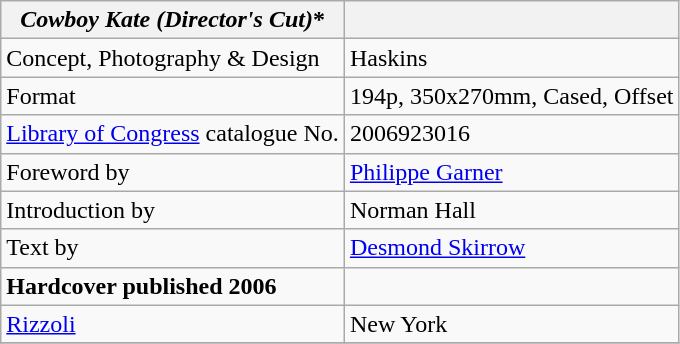<table class="wikitable">
<tr>
<th><em>Cowboy Kate (Director's Cut)</em>*</th>
<th></th>
</tr>
<tr>
<td>Concept, Photography & Design</td>
<td>Haskins</td>
</tr>
<tr>
<td>Format</td>
<td>194p, 350x270mm, Cased, Offset</td>
</tr>
<tr>
<td><a href='#'>Library of Congress</a> catalogue No.</td>
<td>2006923016</td>
</tr>
<tr>
<td>Foreword by</td>
<td><a href='#'>Philippe Garner</a></td>
</tr>
<tr>
<td>Introduction by</td>
<td>Norman Hall</td>
</tr>
<tr>
<td>Text by</td>
<td><a href='#'>Desmond Skirrow</a></td>
</tr>
<tr>
<td><strong>Hardcover published 2006</strong></td>
</tr>
<tr>
<td><a href='#'>Rizzoli</a></td>
<td>New York</td>
</tr>
<tr>
</tr>
</table>
